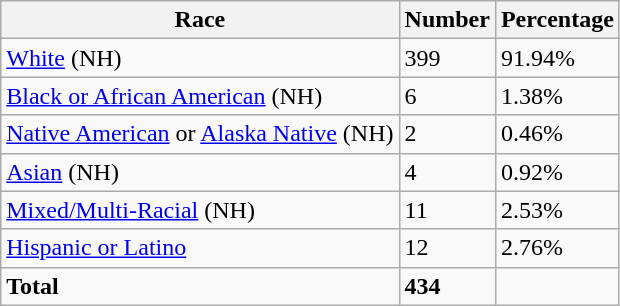<table class="wikitable">
<tr>
<th>Race</th>
<th>Number</th>
<th>Percentage</th>
</tr>
<tr>
<td><a href='#'>White</a> (NH)</td>
<td>399</td>
<td>91.94%</td>
</tr>
<tr>
<td><a href='#'>Black or African American</a> (NH)</td>
<td>6</td>
<td>1.38%</td>
</tr>
<tr>
<td><a href='#'>Native American</a> or <a href='#'>Alaska Native</a> (NH)</td>
<td>2</td>
<td>0.46%</td>
</tr>
<tr>
<td><a href='#'>Asian</a> (NH)</td>
<td>4</td>
<td>0.92%</td>
</tr>
<tr>
<td><a href='#'>Mixed/Multi-Racial</a> (NH)</td>
<td>11</td>
<td>2.53%</td>
</tr>
<tr>
<td><a href='#'>Hispanic or Latino</a></td>
<td>12</td>
<td>2.76%</td>
</tr>
<tr>
<td><strong>Total</strong></td>
<td><strong>434</strong></td>
<td></td>
</tr>
</table>
